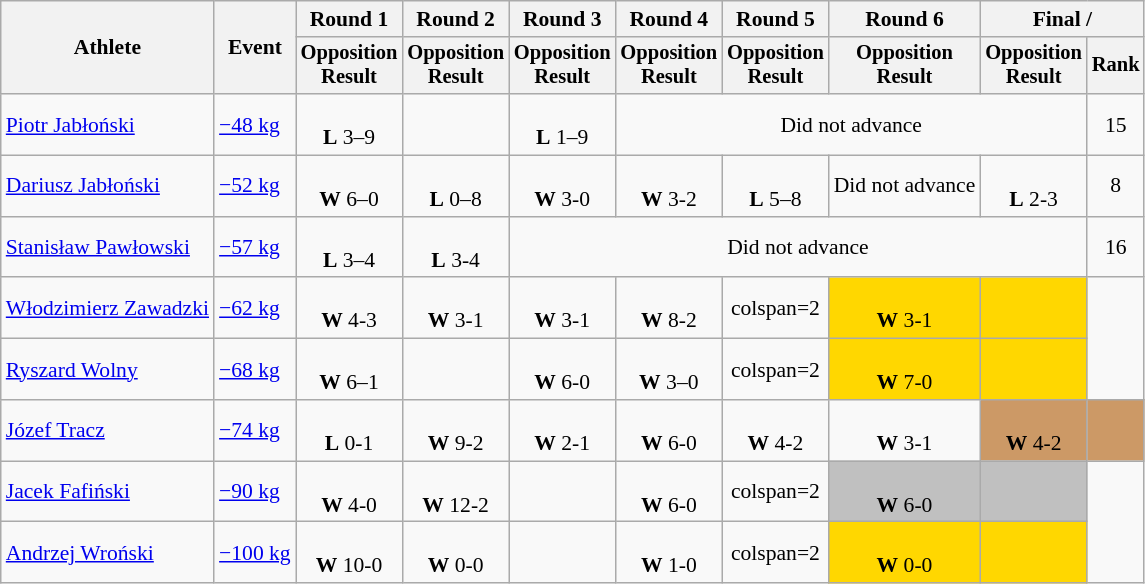<table class="wikitable" style="font-size:90%">
<tr>
<th rowspan="2">Athlete</th>
<th rowspan="2">Event</th>
<th>Round 1</th>
<th>Round 2</th>
<th>Round 3</th>
<th>Round 4</th>
<th>Round 5</th>
<th>Round 6</th>
<th colspan=2>Final / </th>
</tr>
<tr style="font-size: 95%">
<th>Opposition<br>Result</th>
<th>Opposition<br>Result</th>
<th>Opposition<br>Result</th>
<th>Opposition<br>Result</th>
<th>Opposition<br>Result</th>
<th>Opposition<br>Result</th>
<th>Opposition<br>Result</th>
<th>Rank</th>
</tr>
<tr align=center>
<td align=left><a href='#'>Piotr Jabłoński</a></td>
<td align=left><a href='#'>−48 kg</a></td>
<td><br><strong>L</strong> 3–9</td>
<td></td>
<td><br><strong>L</strong> 1–9</td>
<td colspan=4>Did not advance</td>
<td>15</td>
</tr>
<tr align=center>
<td align=left><a href='#'>Dariusz Jabłoński</a></td>
<td align=left><a href='#'>−52 kg</a></td>
<td><br><strong>W</strong> 6–0</td>
<td><br><strong>L</strong> 0–8</td>
<td><br><strong>W</strong> 3-0</td>
<td><br><strong>W</strong> 3-2</td>
<td><br><strong>L</strong> 5–8</td>
<td colspan=1>Did not advance</td>
<td><br><strong>L</strong> 2-3</td>
<td>8</td>
</tr>
<tr align=center>
<td align=left><a href='#'>Stanisław Pawłowski</a></td>
<td align=left><a href='#'>−57 kg</a></td>
<td><br><strong>L</strong> 3–4</td>
<td><br><strong>L</strong> 3-4</td>
<td colspan=5>Did not advance</td>
<td>16</td>
</tr>
<tr align=center>
<td align=left><a href='#'>Włodzimierz Zawadzki</a></td>
<td align=left><a href='#'>−62 kg</a></td>
<td><br><strong>W</strong> 4-3</td>
<td><br><strong>W</strong> 3-1</td>
<td><br><strong>W</strong> 3-1</td>
<td><br><strong>W</strong> 8-2</td>
<td>colspan=2 </td>
<td align="center" bgcolor='gold'><br><strong>W</strong> 3-1</td>
<td align="center" bgcolor='gold'></td>
</tr>
<tr align=center>
<td align=left><a href='#'>Ryszard Wolny</a></td>
<td align=left><a href='#'>−68 kg</a></td>
<td><br><strong>W</strong> 6–1</td>
<td></td>
<td><br><strong>W</strong> 6-0</td>
<td><br><strong>W</strong> 3–0</td>
<td>colspan=2 </td>
<td align="center" bgcolor='gold'><br><strong>W</strong> 7-0</td>
<td align="center" bgcolor='gold'></td>
</tr>
<tr align=center>
<td align=left><a href='#'>Józef Tracz</a></td>
<td align=left><a href='#'>−74 kg</a></td>
<td><br><strong>L</strong> 0-1</td>
<td><br><strong>W</strong> 9-2</td>
<td><br><strong>W</strong> 2-1</td>
<td><br><strong>W</strong> 6-0</td>
<td><br><strong>W</strong> 4-2</td>
<td><br><strong>W</strong> 3-1</td>
<td align="center" bgcolor=cc9966><br><strong>W</strong> 4-2</td>
<td align="center" bgcolor=cc9966></td>
</tr>
<tr align=center>
<td align=left><a href='#'>Jacek Fafiński</a></td>
<td align=left><a href='#'>−90 kg</a></td>
<td><br><strong>W</strong> 4-0</td>
<td><br><strong>W</strong> 12-2</td>
<td></td>
<td><br><strong>W</strong> 6-0</td>
<td>colspan=2 </td>
<td align="center" bgcolor='silver'><br><strong>W</strong> 6-0</td>
<td align="center" bgcolor='silver'></td>
</tr>
<tr align=center>
<td align=left><a href='#'>Andrzej Wroński</a></td>
<td align=left><a href='#'>−100 kg</a></td>
<td><br><strong>W</strong> 10-0</td>
<td><br><strong>W</strong> 0-0</td>
<td></td>
<td><br><strong>W</strong> 1-0</td>
<td>colspan=2 </td>
<td align="center" bgcolor='gold'><br><strong>W</strong> 0-0</td>
<td align="center" bgcolor='gold'></td>
</tr>
</table>
